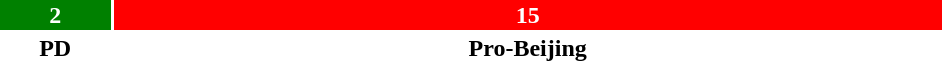<table style="width:50%; text-align:center;">
<tr style="color:white;">
<td style="background:green; width:11.76%;"><strong>2</strong></td>
<td style="background:red; width:88.24%;"><strong>15</strong></td>
</tr>
<tr>
<td><span><strong>PD</strong></span></td>
<td><span><strong>Pro-Beijing</strong></span></td>
</tr>
</table>
